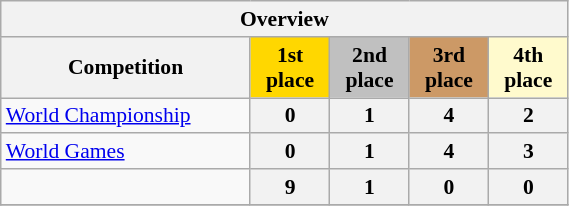<table class = "wikitable" style = "width:30%; font-size:90%; text-align:center;">
<tr>
<th colspan = "5">Overview</th>
</tr>
<tr>
<th>Competition</th>
<th style = "width:14%; background:gold;">1st place</th>
<th style = "width:14%; background:silver;">2nd place</th>
<th style = "width:14%; background:#c96;">3rd place</th>
<th style = "width:14%; background:LemonChiffon;">4th place</th>
</tr>
<tr>
<td align = left><a href='#'> World Championship</a></td>
<th>0</th>
<th>1</th>
<th>4</th>
<th>2</th>
</tr>
<tr>
<td align = left><a href='#'> World Games</a></td>
<th>0</th>
<th>1</th>
<th>4</th>
<th>3</th>
</tr>
<tr>
<td align = left></td>
<th>9</th>
<th>1</th>
<th>0</th>
<th>0</th>
</tr>
<tr>
</tr>
</table>
